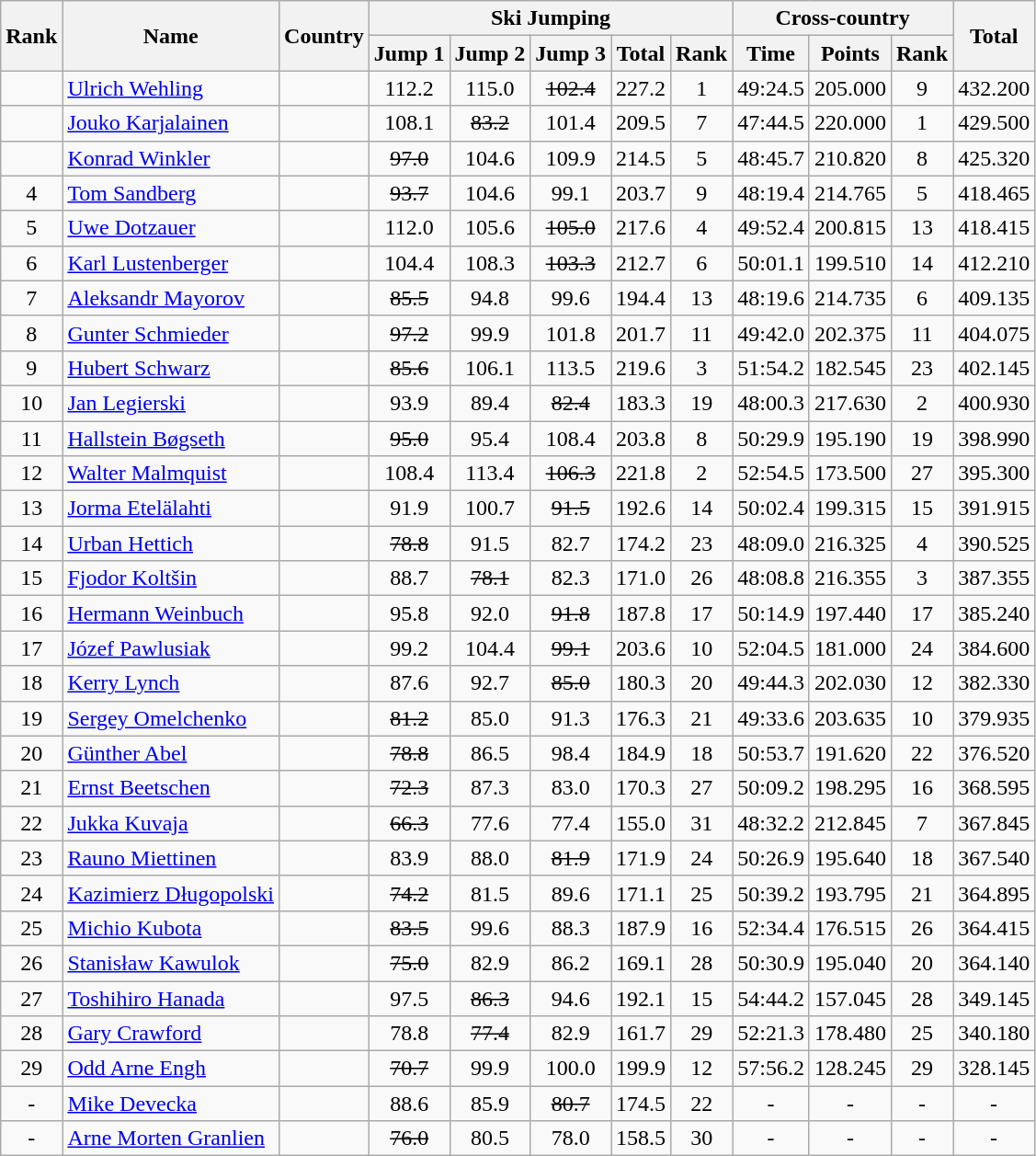<table class="wikitable sortable" style="text-align:center">
<tr>
<th rowspan=2>Rank</th>
<th rowspan=2>Name</th>
<th rowspan=2>Country</th>
<th colspan=5>Ski Jumping</th>
<th colspan=3>Cross-country</th>
<th rowspan=2>Total</th>
</tr>
<tr>
<th>Jump 1</th>
<th>Jump 2</th>
<th>Jump 3</th>
<th>Total</th>
<th>Rank</th>
<th>Time</th>
<th>Points</th>
<th>Rank</th>
</tr>
<tr>
<td></td>
<td align=left><a href='#'>Ulrich Wehling</a></td>
<td align=left></td>
<td>112.2</td>
<td>115.0</td>
<td><s>102.4</s></td>
<td>227.2</td>
<td>1</td>
<td>49:24.5</td>
<td>205.000</td>
<td>9</td>
<td>432.200</td>
</tr>
<tr>
<td></td>
<td align=left><a href='#'>Jouko Karjalainen</a></td>
<td align=left></td>
<td>108.1</td>
<td><s>83.2</s></td>
<td>101.4</td>
<td>209.5</td>
<td>7</td>
<td>47:44.5</td>
<td>220.000</td>
<td>1</td>
<td>429.500</td>
</tr>
<tr>
<td></td>
<td align=left><a href='#'>Konrad Winkler</a></td>
<td align=left></td>
<td><s>97.0</s></td>
<td>104.6</td>
<td>109.9</td>
<td>214.5</td>
<td>5</td>
<td>48:45.7</td>
<td>210.820</td>
<td>8</td>
<td>425.320</td>
</tr>
<tr>
<td>4</td>
<td align=left><a href='#'>Tom Sandberg</a></td>
<td align=left></td>
<td><s>93.7</s></td>
<td>104.6</td>
<td>99.1</td>
<td>203.7</td>
<td>9</td>
<td>48:19.4</td>
<td>214.765</td>
<td>5</td>
<td>418.465</td>
</tr>
<tr>
<td>5</td>
<td align=left><a href='#'>Uwe Dotzauer</a></td>
<td align=left></td>
<td>112.0</td>
<td>105.6</td>
<td><s>105.0</s></td>
<td>217.6</td>
<td>4</td>
<td>49:52.4</td>
<td>200.815</td>
<td>13</td>
<td>418.415</td>
</tr>
<tr>
<td>6</td>
<td align=left><a href='#'>Karl Lustenberger</a></td>
<td align=left></td>
<td>104.4</td>
<td>108.3</td>
<td><s>103.3</s></td>
<td>212.7</td>
<td>6</td>
<td>50:01.1</td>
<td>199.510</td>
<td>14</td>
<td>412.210</td>
</tr>
<tr>
<td>7</td>
<td align=left><a href='#'>Aleksandr Mayorov</a></td>
<td align=left></td>
<td><s>85.5</s></td>
<td>94.8</td>
<td>99.6</td>
<td>194.4</td>
<td>13</td>
<td>48:19.6</td>
<td>214.735</td>
<td>6</td>
<td>409.135</td>
</tr>
<tr>
<td>8</td>
<td align=left><a href='#'>Gunter Schmieder</a></td>
<td align=left></td>
<td><s>97.2</s></td>
<td>99.9</td>
<td>101.8</td>
<td>201.7</td>
<td>11</td>
<td>49:42.0</td>
<td>202.375</td>
<td>11</td>
<td>404.075</td>
</tr>
<tr>
<td>9</td>
<td align=left><a href='#'>Hubert Schwarz</a></td>
<td align=left></td>
<td><s>85.6</s></td>
<td>106.1</td>
<td>113.5</td>
<td>219.6</td>
<td>3</td>
<td>51:54.2</td>
<td>182.545</td>
<td>23</td>
<td>402.145</td>
</tr>
<tr>
<td>10</td>
<td align=left><a href='#'>Jan Legierski</a></td>
<td align=left></td>
<td>93.9</td>
<td>89.4</td>
<td><s>82.4</s></td>
<td>183.3</td>
<td>19</td>
<td>48:00.3</td>
<td>217.630</td>
<td>2</td>
<td>400.930</td>
</tr>
<tr>
<td>11</td>
<td align=left><a href='#'>Hallstein Bøgseth</a></td>
<td align=left></td>
<td><s>95.0</s></td>
<td>95.4</td>
<td>108.4</td>
<td>203.8</td>
<td>8</td>
<td>50:29.9</td>
<td>195.190</td>
<td>19</td>
<td>398.990</td>
</tr>
<tr>
<td>12</td>
<td align=left><a href='#'>Walter Malmquist</a></td>
<td align=left></td>
<td>108.4</td>
<td>113.4</td>
<td><s>106.3</s></td>
<td>221.8</td>
<td>2</td>
<td>52:54.5</td>
<td>173.500</td>
<td>27</td>
<td>395.300</td>
</tr>
<tr>
<td>13</td>
<td align=left><a href='#'>Jorma Etelälahti</a></td>
<td align=left></td>
<td>91.9</td>
<td>100.7</td>
<td><s>91.5</s></td>
<td>192.6</td>
<td>14</td>
<td>50:02.4</td>
<td>199.315</td>
<td>15</td>
<td>391.915</td>
</tr>
<tr>
<td>14</td>
<td align=left><a href='#'>Urban Hettich</a></td>
<td align=left></td>
<td><s>78.8</s></td>
<td>91.5</td>
<td>82.7</td>
<td>174.2</td>
<td>23</td>
<td>48:09.0</td>
<td>216.325</td>
<td>4</td>
<td>390.525</td>
</tr>
<tr>
<td>15</td>
<td align=left><a href='#'>Fjodor Koltšin</a></td>
<td align=left></td>
<td>88.7</td>
<td><s>78.1</s></td>
<td>82.3</td>
<td>171.0</td>
<td>26</td>
<td>48:08.8</td>
<td>216.355</td>
<td>3</td>
<td>387.355</td>
</tr>
<tr>
<td>16</td>
<td align=left><a href='#'>Hermann Weinbuch</a></td>
<td align=left></td>
<td>95.8</td>
<td>92.0</td>
<td><s>91.8</s></td>
<td>187.8</td>
<td>17</td>
<td>50:14.9</td>
<td>197.440</td>
<td>17</td>
<td>385.240</td>
</tr>
<tr>
<td>17</td>
<td align=left><a href='#'>Józef Pawlusiak</a></td>
<td align=left></td>
<td>99.2</td>
<td>104.4</td>
<td><s>99.1</s></td>
<td>203.6</td>
<td>10</td>
<td>52:04.5</td>
<td>181.000</td>
<td>24</td>
<td>384.600</td>
</tr>
<tr>
<td>18</td>
<td align=left><a href='#'>Kerry Lynch</a></td>
<td align=left></td>
<td>87.6</td>
<td>92.7</td>
<td><s>85.0</s></td>
<td>180.3</td>
<td>20</td>
<td>49:44.3</td>
<td>202.030</td>
<td>12</td>
<td>382.330</td>
</tr>
<tr>
<td>19</td>
<td align=left><a href='#'>Sergey Omelchenko</a></td>
<td align=left></td>
<td><s>81.2</s></td>
<td>85.0</td>
<td>91.3</td>
<td>176.3</td>
<td>21</td>
<td>49:33.6</td>
<td>203.635</td>
<td>10</td>
<td>379.935</td>
</tr>
<tr>
<td>20</td>
<td align=left><a href='#'>Günther Abel</a></td>
<td align=left></td>
<td><s>78.8</s></td>
<td>86.5</td>
<td>98.4</td>
<td>184.9</td>
<td>18</td>
<td>50:53.7</td>
<td>191.620</td>
<td>22</td>
<td>376.520</td>
</tr>
<tr>
<td>21</td>
<td align=left><a href='#'>Ernst Beetschen</a></td>
<td align=left></td>
<td><s>72.3</s></td>
<td>87.3</td>
<td>83.0</td>
<td>170.3</td>
<td>27</td>
<td>50:09.2</td>
<td>198.295</td>
<td>16</td>
<td>368.595</td>
</tr>
<tr>
<td>22</td>
<td align=left><a href='#'>Jukka Kuvaja</a></td>
<td align=left></td>
<td><s>66.3</s></td>
<td>77.6</td>
<td>77.4</td>
<td>155.0</td>
<td>31</td>
<td>48:32.2</td>
<td>212.845</td>
<td>7</td>
<td>367.845</td>
</tr>
<tr>
<td>23</td>
<td align=left><a href='#'>Rauno Miettinen</a></td>
<td align=left></td>
<td>83.9</td>
<td>88.0</td>
<td><s>81.9</s></td>
<td>171.9</td>
<td>24</td>
<td>50:26.9</td>
<td>195.640</td>
<td>18</td>
<td>367.540</td>
</tr>
<tr>
<td>24</td>
<td align=left><a href='#'>Kazimierz Długopolski</a></td>
<td align=left></td>
<td><s>74.2</s></td>
<td>81.5</td>
<td>89.6</td>
<td>171.1</td>
<td>25</td>
<td>50:39.2</td>
<td>193.795</td>
<td>21</td>
<td>364.895</td>
</tr>
<tr>
<td>25</td>
<td align=left><a href='#'>Michio Kubota</a></td>
<td align=left></td>
<td><s>83.5</s></td>
<td>99.6</td>
<td>88.3</td>
<td>187.9</td>
<td>16</td>
<td>52:34.4</td>
<td>176.515</td>
<td>26</td>
<td>364.415</td>
</tr>
<tr>
<td>26</td>
<td align=left><a href='#'>Stanisław Kawulok</a></td>
<td align=left></td>
<td><s>75.0</s></td>
<td>82.9</td>
<td>86.2</td>
<td>169.1</td>
<td>28</td>
<td>50:30.9</td>
<td>195.040</td>
<td>20</td>
<td>364.140</td>
</tr>
<tr>
<td>27</td>
<td align=left><a href='#'>Toshihiro Hanada</a></td>
<td align=left></td>
<td>97.5</td>
<td><s>86.3</s></td>
<td>94.6</td>
<td>192.1</td>
<td>15</td>
<td>54:44.2</td>
<td>157.045</td>
<td>28</td>
<td>349.145</td>
</tr>
<tr>
<td>28</td>
<td align=left><a href='#'>Gary Crawford</a></td>
<td align=left></td>
<td>78.8</td>
<td><s>77.4</s></td>
<td>82.9</td>
<td>161.7</td>
<td>29</td>
<td>52:21.3</td>
<td>178.480</td>
<td>25</td>
<td>340.180</td>
</tr>
<tr>
<td>29</td>
<td align=left><a href='#'>Odd Arne Engh</a></td>
<td align=left></td>
<td><s>70.7</s></td>
<td>99.9</td>
<td>100.0</td>
<td>199.9</td>
<td>12</td>
<td>57:56.2</td>
<td>128.245</td>
<td>29</td>
<td>328.145</td>
</tr>
<tr>
<td>-</td>
<td align=left><a href='#'>Mike Devecka</a></td>
<td align=left></td>
<td>88.6</td>
<td>85.9</td>
<td><s>80.7</s></td>
<td>174.5</td>
<td>22</td>
<td>-</td>
<td>-</td>
<td>-</td>
<td>-</td>
</tr>
<tr>
<td>-</td>
<td align=left><a href='#'>Arne Morten Granlien</a></td>
<td align=left></td>
<td><s>76.0</s></td>
<td>80.5</td>
<td>78.0</td>
<td>158.5</td>
<td>30</td>
<td>-</td>
<td>-</td>
<td>-</td>
<td>-</td>
</tr>
</table>
